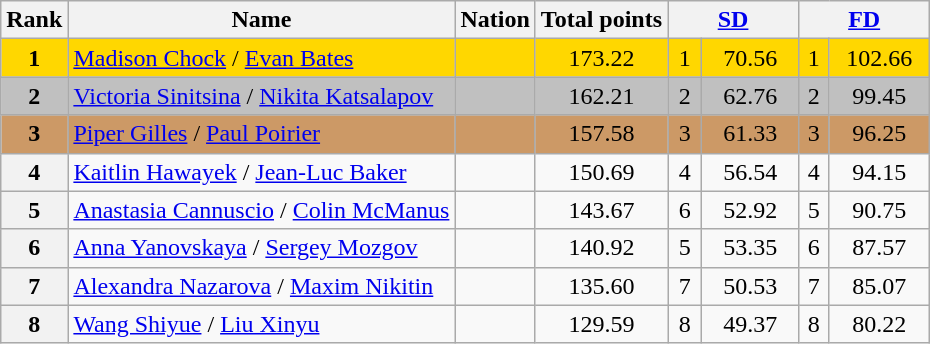<table class="wikitable sortable">
<tr>
<th>Rank</th>
<th>Name</th>
<th>Nation</th>
<th>Total points</th>
<th colspan="2" width="80px"><a href='#'>SD</a></th>
<th colspan="2" width="80px"><a href='#'>FD</a></th>
</tr>
<tr bgcolor="gold">
<td align="center"><strong>1</strong></td>
<td><a href='#'>Madison Chock</a> / <a href='#'>Evan Bates</a></td>
<td></td>
<td align="center">173.22</td>
<td align="center">1</td>
<td align="center">70.56</td>
<td align="center">1</td>
<td align="center">102.66</td>
</tr>
<tr bgcolor="silver">
<td align="center"><strong>2</strong></td>
<td><a href='#'>Victoria Sinitsina</a> / <a href='#'>Nikita Katsalapov</a></td>
<td></td>
<td align="center">162.21</td>
<td align="center">2</td>
<td align="center">62.76</td>
<td align="center">2</td>
<td align="center">99.45</td>
</tr>
<tr bgcolor="cc9966">
<td align="center"><strong>3</strong></td>
<td><a href='#'>Piper Gilles</a> / <a href='#'>Paul Poirier</a></td>
<td></td>
<td align="center">157.58</td>
<td align="center">3</td>
<td align="center">61.33</td>
<td align="center">3</td>
<td align="center">96.25</td>
</tr>
<tr>
<th>4</th>
<td><a href='#'>Kaitlin Hawayek</a> / <a href='#'>Jean-Luc Baker</a></td>
<td></td>
<td align="center">150.69</td>
<td align="center">4</td>
<td align="center">56.54</td>
<td align="center">4</td>
<td align="center">94.15</td>
</tr>
<tr>
<th>5</th>
<td><a href='#'>Anastasia Cannuscio</a> / <a href='#'>Colin McManus</a></td>
<td></td>
<td align="center">143.67</td>
<td align="center">6</td>
<td align="center">52.92</td>
<td align="center">5</td>
<td align="center">90.75</td>
</tr>
<tr>
<th>6</th>
<td><a href='#'>Anna Yanovskaya</a> / <a href='#'>Sergey Mozgov</a></td>
<td></td>
<td align="center">140.92</td>
<td align="center">5</td>
<td align="center">53.35</td>
<td align="center">6</td>
<td align="center">87.57</td>
</tr>
<tr>
<th>7</th>
<td><a href='#'>Alexandra Nazarova</a> / <a href='#'>Maxim Nikitin</a></td>
<td></td>
<td align="center">135.60</td>
<td align="center">7</td>
<td align="center">50.53</td>
<td align="center">7</td>
<td align="center">85.07</td>
</tr>
<tr>
<th>8</th>
<td><a href='#'>Wang Shiyue</a> / <a href='#'>Liu Xinyu</a></td>
<td></td>
<td align="center">129.59</td>
<td align="center">8</td>
<td align="center">49.37</td>
<td align="center">8</td>
<td align="center">80.22</td>
</tr>
</table>
